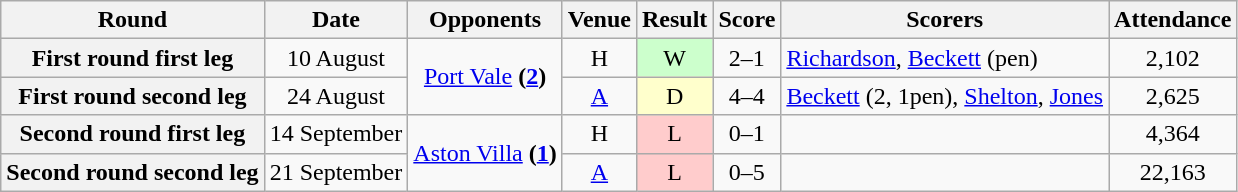<table class="wikitable" style="text-align:center">
<tr>
<th>Round</th>
<th>Date</th>
<th>Opponents</th>
<th>Venue</th>
<th>Result</th>
<th>Score</th>
<th>Scorers</th>
<th>Attendance</th>
</tr>
<tr>
<th>First round first leg</th>
<td>10 August</td>
<td rowspan=2><a href='#'>Port Vale</a> <strong>(<a href='#'>2</a>)</strong></td>
<td>H</td>
<td style="background-color:#CCFFCC">W</td>
<td>2–1</td>
<td align="left"><a href='#'>Richardson</a>, <a href='#'>Beckett</a> (pen)</td>
<td>2,102</td>
</tr>
<tr>
<th>First round second leg</th>
<td>24 August</td>
<td><a href='#'>A</a></td>
<td style="background-color:#FFFFCC">D</td>
<td>4–4</td>
<td align="left"><a href='#'>Beckett</a> (2, 1pen), <a href='#'>Shelton</a>, <a href='#'>Jones</a></td>
<td>2,625</td>
</tr>
<tr>
<th>Second round first leg</th>
<td>14 September</td>
<td rowspan=2><a href='#'>Aston Villa</a> <strong>(<a href='#'>1</a>)</strong></td>
<td>H</td>
<td style="background-color:#FFCCCC">L</td>
<td>0–1</td>
<td align="left"></td>
<td>4,364</td>
</tr>
<tr>
<th>Second round second leg</th>
<td>21 September</td>
<td><a href='#'>A</a></td>
<td style="background-color:#FFCCCC">L</td>
<td>0–5</td>
<td align="left"></td>
<td>22,163</td>
</tr>
</table>
